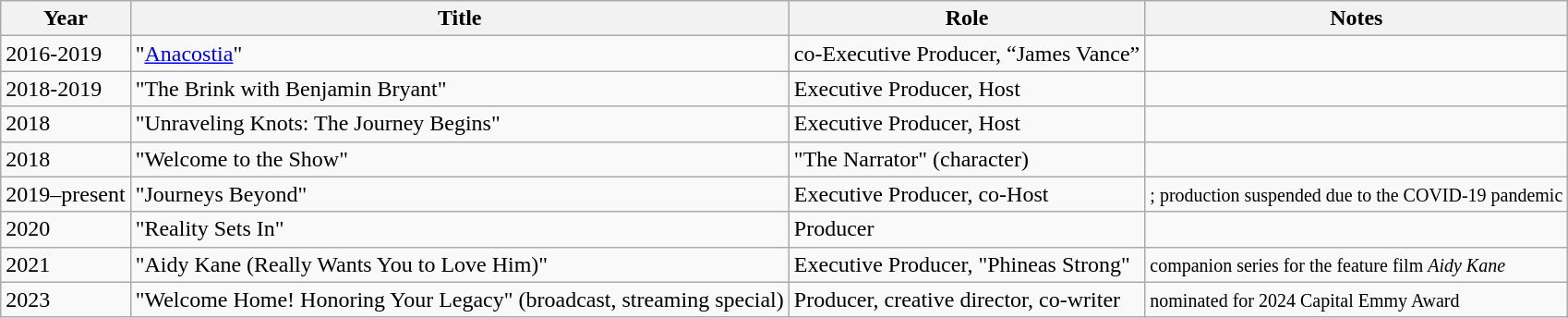<table class="wikitable">
<tr>
<th>Year</th>
<th>Title</th>
<th>Role</th>
<th>Notes</th>
</tr>
<tr>
<td>2016-2019</td>
<td>"<a href='#'>Anacostia</a>"</td>
<td>co-Executive Producer, “James Vance”</td>
<td></td>
</tr>
<tr>
<td>2018-2019</td>
<td>"The Brink with Benjamin Bryant"</td>
<td>Executive Producer, Host</td>
<td></td>
</tr>
<tr>
<td>2018</td>
<td>"Unraveling Knots: The Journey Begins"</td>
<td>Executive Producer, Host</td>
<td></td>
</tr>
<tr>
<td>2018</td>
<td>"Welcome to the Show"</td>
<td>"The Narrator" (character)</td>
<td></td>
</tr>
<tr>
<td>2019–present</td>
<td>"Journeys Beyond"</td>
<td>Executive Producer, co-Host</td>
<td><small>; production suspended due to the COVID-19 pandemic</small></td>
</tr>
<tr>
<td>2020</td>
<td>"Reality Sets In"</td>
<td>Producer</td>
<td></td>
</tr>
<tr>
<td>2021</td>
<td>"Aidy Kane (Really Wants You to Love Him)"</td>
<td>Executive Producer, "Phineas Strong"</td>
<td><small>companion series for the feature film <em>Aidy Kane</em></small></td>
</tr>
<tr>
<td>2023</td>
<td>"Welcome Home! Honoring Your Legacy" (broadcast, streaming special)</td>
<td>Producer, creative director, co-writer</td>
<td><small>nominated for 2024 Capital Emmy Award</small></td>
</tr>
</table>
